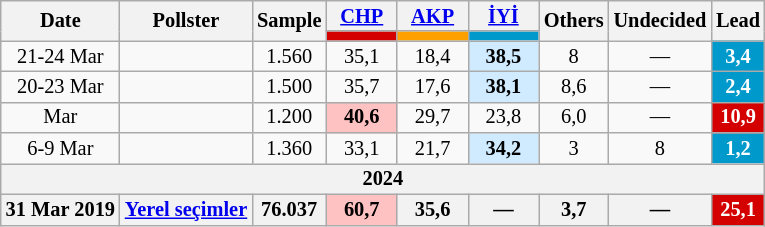<table class="wikitable mw-collapsible" style="text-align:center; font-size:85%; line-height:14px;">
<tr>
<th rowspan="2">Date</th>
<th rowspan="2">Pollster</th>
<th rowspan="2">Sample</th>
<th style="width:3em;"><a href='#'>CHP</a></th>
<th style="width:3em;"><a href='#'>AKP</a></th>
<th style="width:3em;"><a href='#'>İYİ</a></th>
<th rowspan="2">Others</th>
<th rowspan="2">Undecided</th>
<th rowspan="2">Lead</th>
</tr>
<tr>
<th style="background:#d40000;"></th>
<th style="background:#fda000;"></th>
<th style="background:#0099cc;"></th>
</tr>
<tr>
<td>21-24 Mar</td>
<td></td>
<td>1.560</td>
<td>35,1</td>
<td>18,4</td>
<td style="background:#D0EBFF"><strong>38,5</strong></td>
<td>8</td>
<td>—</td>
<th style="background:#0099cc; color:white;">3,4</th>
</tr>
<tr>
<td>20-23 Mar</td>
<td></td>
<td>1.500</td>
<td>35,7</td>
<td>17,6</td>
<td style="background:#D0EBFF"><strong>38,1</strong></td>
<td>8,6</td>
<td>—</td>
<th style="background:#0099cc; color:white;">2,4</th>
</tr>
<tr>
<td>Mar</td>
<td></td>
<td>1.200</td>
<td style="background:#FFC2C2"><strong>40,6</strong></td>
<td>29,7</td>
<td>23,8</td>
<td>6,0</td>
<td>—</td>
<th style="background:#d40000; color:white;">10,9</th>
</tr>
<tr>
<td>6-9 Mar</td>
<td></td>
<td>1.360</td>
<td>33,1</td>
<td>21,7</td>
<td style="background:#D0EBFF"><strong>34,2</strong></td>
<td>3</td>
<td>8</td>
<th style="background:#0099cc; color:white;">1,2</th>
</tr>
<tr>
<th colspan="9">2024</th>
</tr>
<tr>
<th>31 Mar 2019</th>
<th><a href='#'>Yerel seçimler</a></th>
<th>76.037</th>
<th style="background:#FFC2C2">60,7</th>
<th>35,6</th>
<th>—</th>
<th>3,7</th>
<th>—</th>
<th style="background:#d40000; color:white;">25,1</th>
</tr>
</table>
